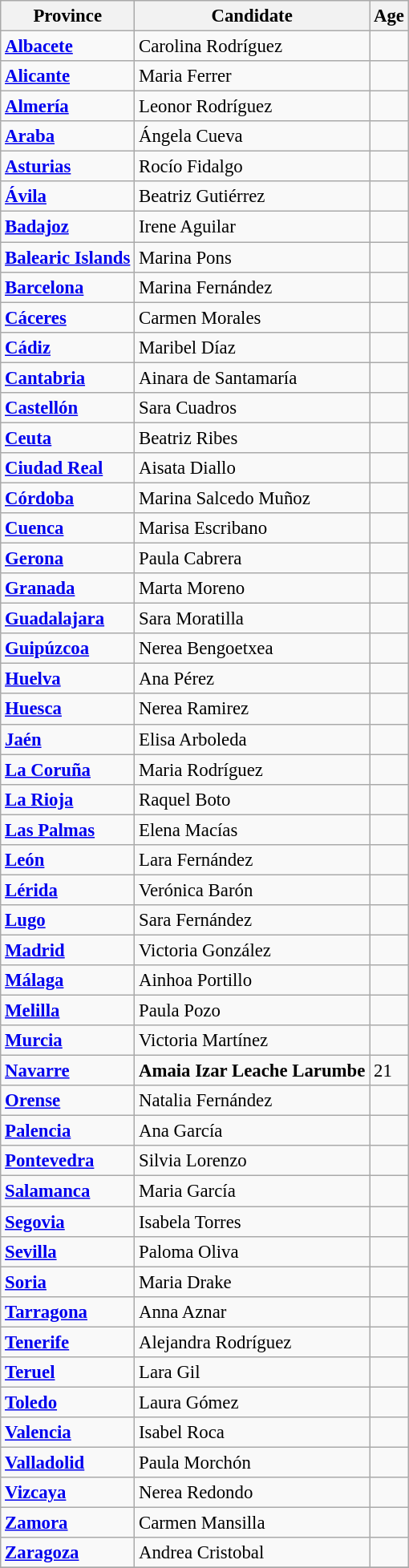<table class="wikitable sortable" style="font-size: 95%;">
<tr>
<th>Province</th>
<th>Candidate</th>
<th>Age</th>
</tr>
<tr>
<td> <strong><a href='#'>Albacete</a></strong></td>
<td>Carolina Rodríguez</td>
<td></td>
</tr>
<tr>
<td> <strong><a href='#'>Alicante</a></strong></td>
<td>Maria Ferrer</td>
<td></td>
</tr>
<tr>
<td> <strong><a href='#'>Almería</a></strong></td>
<td>Leonor Rodríguez</td>
<td></td>
</tr>
<tr>
<td> <strong><a href='#'>Araba</a></strong></td>
<td>Ángela Cueva</td>
<td></td>
</tr>
<tr>
<td> <strong><a href='#'>Asturias</a></strong></td>
<td>Rocío Fidalgo</td>
<td></td>
</tr>
<tr>
<td> <strong><a href='#'>Ávila</a></strong></td>
<td>Beatriz Gutiérrez</td>
<td></td>
</tr>
<tr>
<td> <strong><a href='#'>Badajoz</a></strong></td>
<td>Irene Aguilar</td>
<td></td>
</tr>
<tr>
<td> <strong><a href='#'>Balearic Islands</a></strong></td>
<td>Marina Pons</td>
<td></td>
</tr>
<tr>
<td> <strong><a href='#'>Barcelona</a></strong></td>
<td>Marina Fernández</td>
<td></td>
</tr>
<tr>
<td> <strong><a href='#'>Cáceres</a></strong></td>
<td>Carmen Morales</td>
<td></td>
</tr>
<tr>
<td> <strong><a href='#'>Cádiz</a></strong></td>
<td>Maribel Díaz</td>
<td></td>
</tr>
<tr>
<td> <strong><a href='#'>Cantabria</a></strong></td>
<td>Ainara de Santamaría</td>
<td></td>
</tr>
<tr>
<td> <strong><a href='#'>Castellón</a></strong></td>
<td>Sara Cuadros</td>
<td></td>
</tr>
<tr>
<td> <strong><a href='#'>Ceuta</a></strong></td>
<td>Beatriz Ribes</td>
<td></td>
</tr>
<tr>
<td> <strong><a href='#'>Ciudad Real</a></strong></td>
<td>Aisata Diallo</td>
<td></td>
</tr>
<tr>
<td> <strong><a href='#'>Córdoba</a></strong></td>
<td>Marina Salcedo Muñoz</td>
<td></td>
</tr>
<tr>
<td> <strong><a href='#'>Cuenca</a></strong></td>
<td>Marisa Escribano</td>
<td></td>
</tr>
<tr>
<td> <strong><a href='#'>Gerona</a></strong></td>
<td>Paula Cabrera</td>
<td></td>
</tr>
<tr>
<td> <strong><a href='#'>Granada</a></strong></td>
<td>Marta Moreno</td>
<td></td>
</tr>
<tr>
<td> <strong><a href='#'>Guadalajara</a></strong></td>
<td>Sara Moratilla</td>
<td></td>
</tr>
<tr>
<td> <strong><a href='#'>Guipúzcoa</a></strong></td>
<td>Nerea Bengoetxea</td>
<td></td>
</tr>
<tr>
<td> <strong><a href='#'>Huelva</a></strong></td>
<td>Ana Pérez</td>
<td></td>
</tr>
<tr>
<td> <strong><a href='#'>Huesca</a></strong></td>
<td>Nerea Ramirez</td>
<td></td>
</tr>
<tr>
<td> <strong><a href='#'>Jaén</a></strong></td>
<td>Elisa Arboleda</td>
<td></td>
</tr>
<tr>
<td> <strong><a href='#'>La Coruña</a></strong></td>
<td>Maria Rodríguez</td>
<td></td>
</tr>
<tr>
<td> <strong><a href='#'>La Rioja</a></strong></td>
<td>Raquel Boto</td>
<td></td>
</tr>
<tr>
<td> <strong><a href='#'>Las Palmas</a></strong></td>
<td>Elena Macías</td>
<td></td>
</tr>
<tr>
<td> <strong><a href='#'>León</a></strong></td>
<td>Lara Fernández</td>
<td></td>
</tr>
<tr>
<td> <strong><a href='#'>Lérida</a></strong></td>
<td>Verónica Barón</td>
<td></td>
</tr>
<tr>
<td> <strong><a href='#'>Lugo</a></strong></td>
<td>Sara Fernández</td>
<td></td>
</tr>
<tr>
<td> <strong><a href='#'>Madrid</a></strong></td>
<td>Victoria González</td>
<td></td>
</tr>
<tr>
<td> <strong><a href='#'>Málaga</a></strong></td>
<td>Ainhoa Portillo</td>
<td></td>
</tr>
<tr>
<td> <strong><a href='#'>Melilla</a></strong></td>
<td>Paula Pozo</td>
<td></td>
</tr>
<tr>
<td> <strong><a href='#'>Murcia</a></strong></td>
<td>Victoria Martínez</td>
<td></td>
</tr>
<tr>
<td> <strong><a href='#'>Navarre</a></strong></td>
<td><strong>Amaia Izar Leache Larumbe</strong></td>
<td>21</td>
</tr>
<tr>
<td> <strong><a href='#'>Orense</a></strong></td>
<td>Natalia Fernández</td>
<td></td>
</tr>
<tr>
<td> <strong><a href='#'>Palencia</a></strong></td>
<td>Ana García</td>
<td></td>
</tr>
<tr>
<td> <strong><a href='#'>Pontevedra</a></strong></td>
<td>Silvia Lorenzo</td>
<td></td>
</tr>
<tr>
<td> <strong><a href='#'>Salamanca</a></strong></td>
<td>Maria García</td>
<td></td>
</tr>
<tr>
<td> <strong><a href='#'>Segovia</a></strong></td>
<td>Isabela Torres</td>
<td></td>
</tr>
<tr>
<td> <strong><a href='#'>Sevilla</a></strong></td>
<td>Paloma Oliva</td>
<td></td>
</tr>
<tr>
<td> <strong><a href='#'>Soria</a></strong></td>
<td>Maria Drake</td>
<td></td>
</tr>
<tr>
<td> <strong><a href='#'>Tarragona</a></strong></td>
<td>Anna Aznar</td>
<td></td>
</tr>
<tr>
<td> <strong><a href='#'>Tenerife</a></strong></td>
<td>Alejandra Rodríguez</td>
<td></td>
</tr>
<tr>
<td> <strong><a href='#'>Teruel</a></strong></td>
<td>Lara Gil</td>
<td></td>
</tr>
<tr>
<td> <strong><a href='#'>Toledo</a></strong></td>
<td>Laura Gómez</td>
<td></td>
</tr>
<tr>
<td> <strong><a href='#'>Valencia</a></strong></td>
<td>Isabel Roca</td>
<td></td>
</tr>
<tr>
<td> <strong><a href='#'>Valladolid</a></strong></td>
<td>Paula Morchón</td>
<td></td>
</tr>
<tr>
<td> <strong><a href='#'>Vizcaya</a></strong></td>
<td>Nerea Redondo</td>
<td></td>
</tr>
<tr>
<td> <strong><a href='#'>Zamora</a></strong></td>
<td>Carmen Mansilla</td>
<td></td>
</tr>
<tr>
<td> <strong><a href='#'>Zaragoza</a></strong></td>
<td>Andrea Cristobal</td>
<td></td>
</tr>
<tr>
</tr>
</table>
